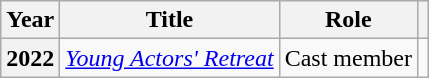<table class="wikitable plainrowheaders">
<tr>
<th scope="col">Year</th>
<th scope="col">Title</th>
<th scope="col">Role</th>
<th scope="col" class="unsortable"></th>
</tr>
<tr>
<th scope="row">2022</th>
<td><em><a href='#'>Young Actors' Retreat</a></em></td>
<td>Cast member</td>
<td style="text-align:center"></td>
</tr>
</table>
